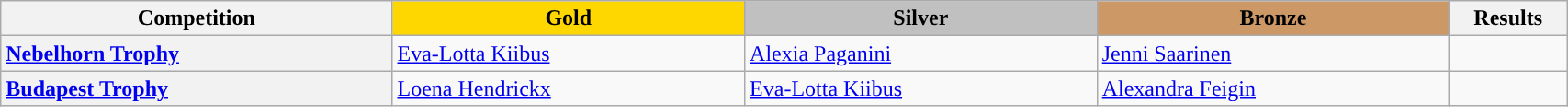<table class="wikitable unsortable" style="text-align:left; width:90%;">
<tr>
<th scope="col" style="text-align:center; width:25%;">Competition</th>
<td scope="col" style="text-align:center; width:22.5%; background:gold"><strong>Gold</strong></td>
<td scope="col" style="text-align:center; width:22.5%; background:silver"><strong>Silver</strong></td>
<td scope="col" style="text-align:center; width:22.5%; background:#c96"><strong>Bronze</strong></td>
<th scope="col" style="text-align:center; width:7.5%;">Results</th>
</tr>
<tr>
<th scope="row" style="text-align:left"> <a href='#'>Nebelhorn Trophy</a></th>
<td> <a href='#'>Eva-Lotta Kiibus</a></td>
<td> <a href='#'>Alexia Paganini</a></td>
<td> <a href='#'>Jenni Saarinen</a></td>
<td></td>
</tr>
<tr>
<th scope="row" style="text-align:left"> <a href='#'>Budapest Trophy</a></th>
<td> <a href='#'>Loena Hendrickx</a></td>
<td> <a href='#'>Eva-Lotta Kiibus</a></td>
<td> <a href='#'>Alexandra Feigin</a></td>
<td></td>
</tr>
</table>
